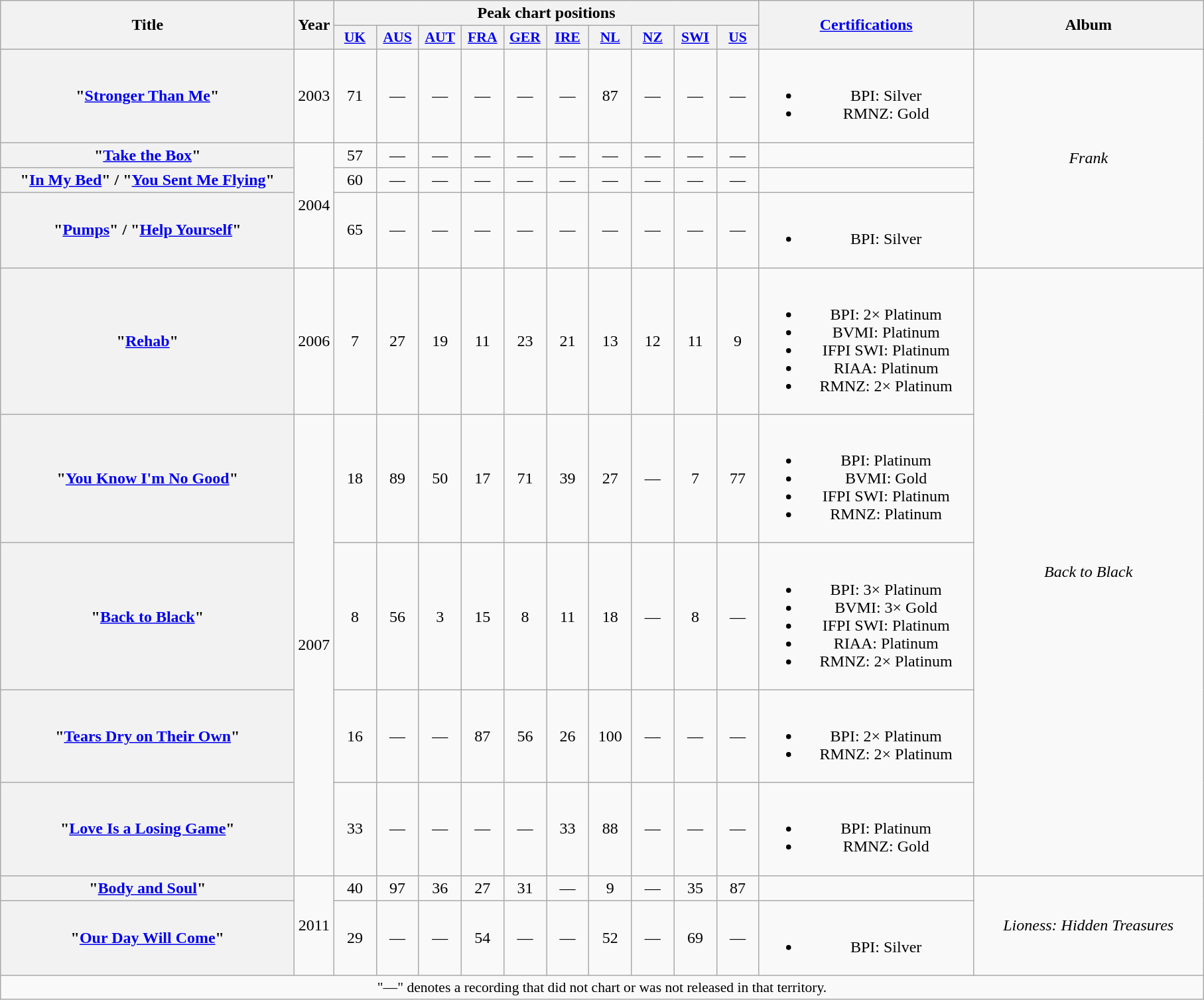<table class="wikitable plainrowheaders" style="text-align:center;">
<tr>
<th scope="col" rowspan="2" style="width:18em;">Title</th>
<th scope="col" rowspan="2">Year</th>
<th scope="col" colspan="10">Peak chart positions</th>
<th scope="col" rowspan="2" style="width:13em;"><a href='#'>Certifications</a></th>
<th scope="col" rowspan="2" style="width:14em;">Album</th>
</tr>
<tr>
<th scope="col" style="width:2.5em;font-size:90%;"><a href='#'>UK</a><br></th>
<th scope="col" style="width:2.5em;font-size:90%;"><a href='#'>AUS</a><br></th>
<th scope="col" style="width:2.5em;font-size:90%;"><a href='#'>AUT</a><br></th>
<th scope="col" style="width:2.5em;font-size:90%;"><a href='#'>FRA</a><br></th>
<th scope="col" style="width:2.5em;font-size:90%;"><a href='#'>GER</a><br></th>
<th scope="col" style="width:2.5em;font-size:90%;"><a href='#'>IRE</a><br></th>
<th scope="col" style="width:2.5em;font-size:90%;"><a href='#'>NL</a><br></th>
<th scope="col" style="width:2.5em;font-size:90%;"><a href='#'>NZ</a><br></th>
<th scope="col" style="width:2.5em;font-size:90%;"><a href='#'>SWI</a><br></th>
<th scope="col" style="width:2.5em;font-size:90%;"><a href='#'>US</a><br></th>
</tr>
<tr>
<th scope="row">"<a href='#'>Stronger Than Me</a>"</th>
<td>2003</td>
<td>71</td>
<td>—</td>
<td>—</td>
<td>—</td>
<td>—</td>
<td>—</td>
<td>87</td>
<td>—</td>
<td>—</td>
<td>—</td>
<td><br><ul><li>BPI: Silver</li><li>RMNZ: Gold</li></ul></td>
<td rowspan="4"><em>Frank</em></td>
</tr>
<tr>
<th scope="row">"<a href='#'>Take the Box</a>"</th>
<td rowspan="3">2004</td>
<td>57</td>
<td>—</td>
<td>—</td>
<td>—</td>
<td>—</td>
<td>—</td>
<td>—</td>
<td>—</td>
<td>—</td>
<td>—</td>
<td></td>
</tr>
<tr>
<th scope="row">"<a href='#'>In My Bed</a>" / "<a href='#'>You Sent Me Flying</a>"</th>
<td>60</td>
<td>—</td>
<td>—</td>
<td>—</td>
<td>—</td>
<td>—</td>
<td>—</td>
<td>—</td>
<td>—</td>
<td>—</td>
<td></td>
</tr>
<tr>
<th scope="row">"<a href='#'>Pumps</a>" / "<a href='#'>Help Yourself</a>"</th>
<td>65</td>
<td>—</td>
<td>—</td>
<td>—</td>
<td>—</td>
<td>—</td>
<td>—</td>
<td>—</td>
<td>—</td>
<td>—</td>
<td><br><ul><li>BPI: Silver</li></ul></td>
</tr>
<tr>
<th scope="row">"<a href='#'>Rehab</a>"</th>
<td>2006</td>
<td>7</td>
<td>27</td>
<td>19</td>
<td>11</td>
<td>23</td>
<td>21</td>
<td>13</td>
<td>12</td>
<td>11</td>
<td>9</td>
<td><br><ul><li>BPI: 2× Platinum</li><li>BVMI: Platinum</li><li>IFPI SWI: Platinum</li><li>RIAA: Platinum</li><li>RMNZ: 2× Platinum</li></ul></td>
<td rowspan="5"><em>Back to Black</em></td>
</tr>
<tr>
<th scope="row">"<a href='#'>You Know I'm No Good</a>"</th>
<td rowspan="4">2007</td>
<td>18</td>
<td>89</td>
<td>50</td>
<td>17</td>
<td>71</td>
<td>39</td>
<td>27</td>
<td>—</td>
<td>7</td>
<td>77</td>
<td><br><ul><li>BPI: Platinum</li><li>BVMI: Gold</li><li>IFPI SWI: Platinum</li><li>RMNZ: Platinum</li></ul></td>
</tr>
<tr>
<th scope="row">"<a href='#'>Back to Black</a>"</th>
<td>8</td>
<td>56</td>
<td>3</td>
<td>15</td>
<td>8</td>
<td>11</td>
<td>18</td>
<td>—</td>
<td>8</td>
<td>—</td>
<td><br><ul><li>BPI: 3× Platinum</li><li>BVMI: 3× Gold</li><li>IFPI SWI: Platinum</li><li>RIAA: Platinum</li><li>RMNZ: 2× Platinum</li></ul></td>
</tr>
<tr>
<th scope="row">"<a href='#'>Tears Dry on Their Own</a>"</th>
<td>16</td>
<td>—</td>
<td>—</td>
<td>87</td>
<td>56</td>
<td>26</td>
<td>100</td>
<td>—</td>
<td>—</td>
<td>—</td>
<td><br><ul><li>BPI: 2× Platinum</li><li>RMNZ: 2× Platinum</li></ul></td>
</tr>
<tr>
<th scope="row">"<a href='#'>Love Is a Losing Game</a>"</th>
<td>33</td>
<td>—</td>
<td>—</td>
<td>—</td>
<td>—</td>
<td>33</td>
<td>88</td>
<td>—</td>
<td>—</td>
<td>—</td>
<td><br><ul><li>BPI: Platinum</li><li>RMNZ: Gold</li></ul></td>
</tr>
<tr>
<th scope="row">"<a href='#'>Body and Soul</a>"<br></th>
<td rowspan="2">2011</td>
<td>40</td>
<td>97</td>
<td>36</td>
<td>27</td>
<td>31</td>
<td>—</td>
<td>9</td>
<td>—</td>
<td>35</td>
<td>87</td>
<td></td>
<td rowspan="2"><em>Lioness: Hidden Treasures</em></td>
</tr>
<tr>
<th scope="row">"<a href='#'>Our Day Will Come</a>"</th>
<td>29</td>
<td>—</td>
<td>—</td>
<td>54</td>
<td>—</td>
<td>—</td>
<td>52</td>
<td>—</td>
<td>69</td>
<td>—</td>
<td><br><ul><li>BPI: Silver</li></ul></td>
</tr>
<tr>
<td colspan="14" style="font-size:90%">"—" denotes a recording that did not chart or was not released in that territory.</td>
</tr>
</table>
